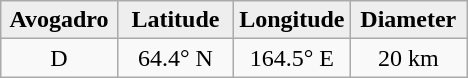<table class="wikitable">
<tr>
<th width="25%" style="background:#eeeeee;">Avogadro</th>
<th width="25%" style="background:#eeeeee;">Latitude</th>
<th width="25%" style="background:#eeeeee;">Longitude</th>
<th width="25%" style="background:#eeeeee;">Diameter</th>
</tr>
<tr>
<td align="center">D</td>
<td align="center">64.4° N</td>
<td align="center">164.5° E</td>
<td align="center">20 km</td>
</tr>
</table>
